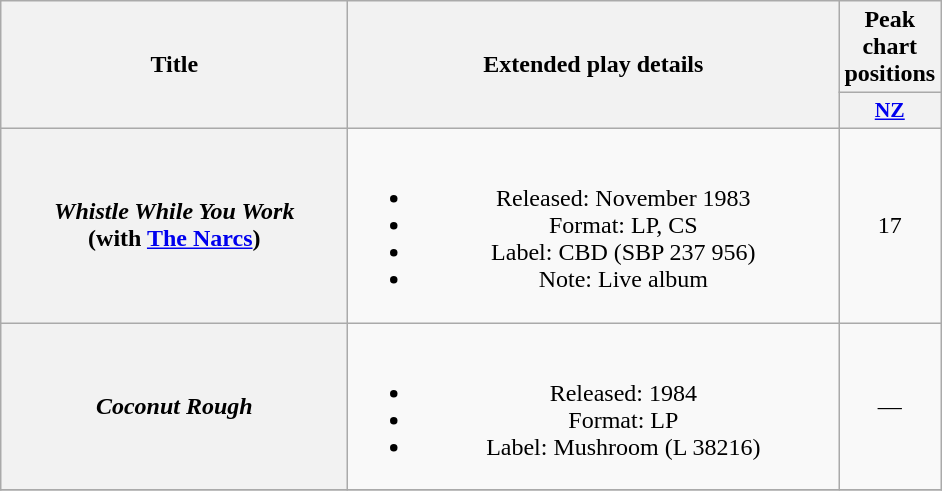<table class="wikitable plainrowheaders" style="text-align:center;">
<tr>
<th scope="col" rowspan="2" style="width:14em;">Title</th>
<th scope="col" rowspan="2" style="width:20em;">Extended play details</th>
<th scope="col" colspan="1">Peak chart positions</th>
</tr>
<tr>
<th scope="col" style="width:3em;font-size:90%;"><a href='#'>NZ</a><br></th>
</tr>
<tr>
<th scope="row"><em>Whistle While You Work</em><br> (with <a href='#'>The Narcs</a>)</th>
<td><br><ul><li>Released: November 1983</li><li>Format: LP, CS</li><li>Label: CBD (SBP 237 956)</li><li>Note: Live album</li></ul></td>
<td>17</td>
</tr>
<tr>
<th scope="row"><em>Coconut Rough</em></th>
<td><br><ul><li>Released: 1984</li><li>Format: LP</li><li>Label: Mushroom (L 38216)</li></ul></td>
<td>—</td>
</tr>
<tr>
</tr>
</table>
